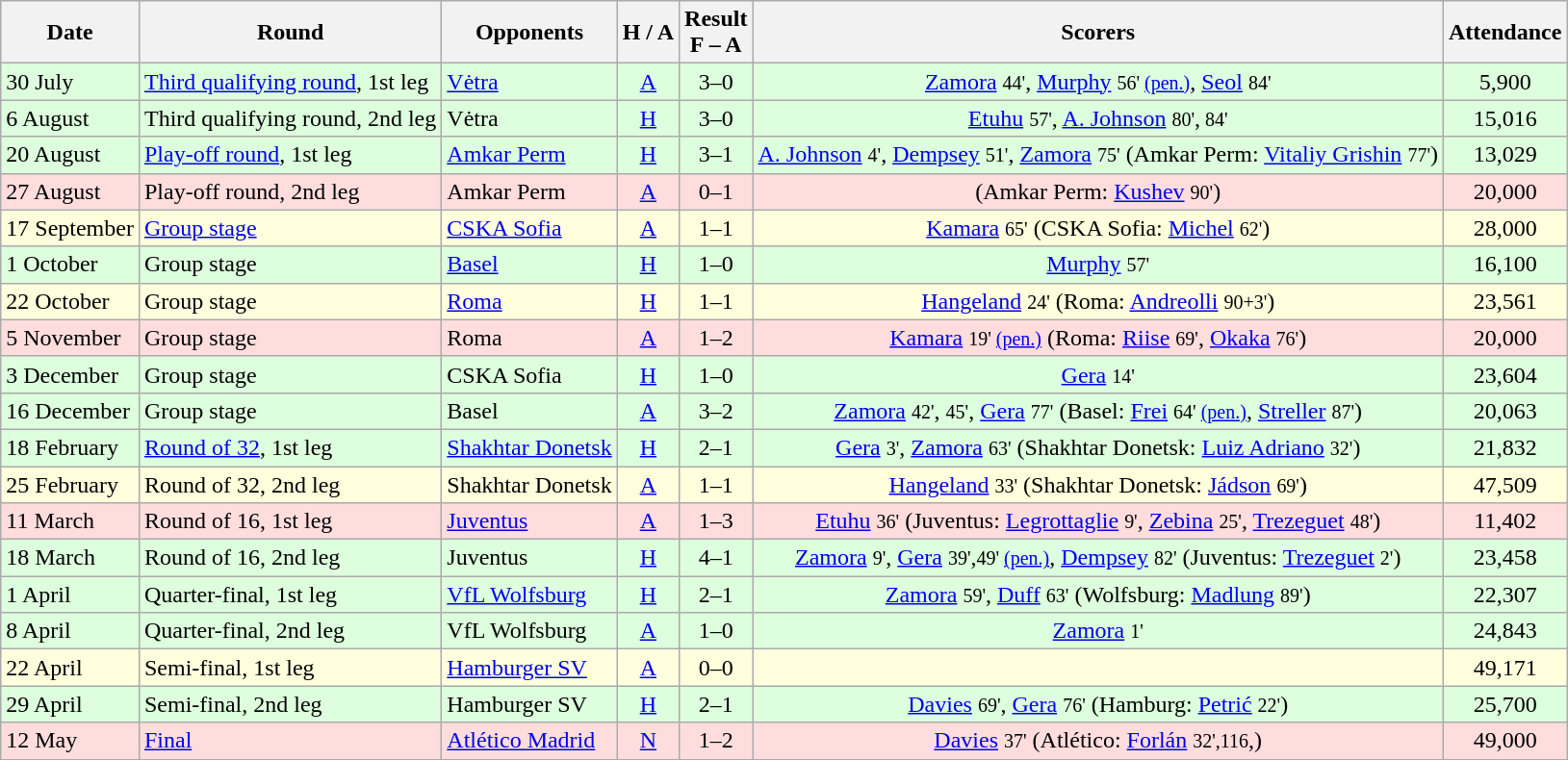<table class="wikitable">
<tr>
<th>Date</th>
<th>Round</th>
<th>Opponents</th>
<th>H / A</th>
<th>Result<br>F – A</th>
<th>Scorers</th>
<th>Attendance</th>
</tr>
<tr bgcolor="#ddffdd">
<td>30 July</td>
<td><a href='#'>Third qualifying round</a>, 1st leg</td>
<td> <a href='#'>Vėtra</a></td>
<td align="center"><a href='#'>A</a></td>
<td align=center>3–0</td>
<td align="center"><a href='#'>Zamora</a> <small>44'</small>, <a href='#'>Murphy</a> <small>56' <a href='#'>(pen.)</a></small>, <a href='#'>Seol</a> <small>84'</small></td>
<td align="center">5,900</td>
</tr>
<tr bgcolor="#ddffdd">
<td>6 August</td>
<td>Third qualifying round, 2nd leg</td>
<td> Vėtra</td>
<td align="center"><a href='#'>H</a></td>
<td align=center>3–0</td>
<td align="center"><a href='#'>Etuhu</a> <small>57'</small>, <a href='#'>A. Johnson</a> <small>80'</small>,<small> 84'</small></td>
<td align="center">15,016</td>
</tr>
<tr bgcolor="#ddffdd">
<td>20 August</td>
<td><a href='#'>Play-off round</a>, 1st leg</td>
<td> <a href='#'>Amkar Perm</a></td>
<td align="center"><a href='#'>H</a></td>
<td align=center>3–1</td>
<td align="center"><a href='#'>A. Johnson</a> <small>4'</small>, <a href='#'>Dempsey</a> <small>51'</small>, <a href='#'>Zamora</a> <small>75'</small> (Amkar Perm: <a href='#'>Vitaliy Grishin</a> <small>77'</small>)</td>
<td align="center">13,029</td>
</tr>
<tr bgcolor="#ffdddd">
<td>27 August</td>
<td>Play-off round, 2nd leg</td>
<td> Amkar Perm</td>
<td align="center"><a href='#'>A</a></td>
<td align=center>0–1</td>
<td align="center">(Amkar Perm: <a href='#'>Kushev</a> <small>90'</small>)</td>
<td align="center">20,000</td>
</tr>
<tr bgcolor="#ffffdd">
<td>17 September</td>
<td><a href='#'>Group stage</a></td>
<td> <a href='#'>CSKA Sofia</a></td>
<td align="center"><a href='#'>A</a></td>
<td align=center>1–1</td>
<td align="center"><a href='#'>Kamara</a> <small>65'</small> (CSKA Sofia: <a href='#'>Michel</a> <small>62'</small>)</td>
<td align="center">28,000</td>
</tr>
<tr bgcolor="#ddffdd">
<td>1 October</td>
<td>Group stage</td>
<td> <a href='#'>Basel</a></td>
<td align="center"><a href='#'>H</a></td>
<td align=center>1–0</td>
<td align=center><a href='#'>Murphy</a> <small>57'</small></td>
<td align=center>16,100</td>
</tr>
<tr bgcolor="#ffffdd">
<td>22 October</td>
<td>Group stage</td>
<td> <a href='#'>Roma</a></td>
<td align=center><a href='#'>H</a></td>
<td align=center>1–1</td>
<td align=center><a href='#'>Hangeland</a> <small>24'</small> (Roma: <a href='#'>Andreolli</a> <small>90+3'</small>)</td>
<td align=center>23,561</td>
</tr>
<tr bgcolor="#ffdddd">
<td>5 November</td>
<td>Group stage</td>
<td> Roma</td>
<td align=center><a href='#'>A</a></td>
<td align=center>1–2</td>
<td align="center"><a href='#'>Kamara</a> <small>19' <a href='#'>(pen.)</a></small> (Roma: <a href='#'>Riise</a> <small>69'</small>, <a href='#'>Okaka</a> <small>76'</small>)</td>
<td align=center>20,000</td>
</tr>
<tr bgcolor="#ddffdd">
<td>3 December</td>
<td>Group stage</td>
<td> CSKA Sofia</td>
<td align=center><a href='#'>H</a></td>
<td align=center>1–0</td>
<td align="center"><a href='#'>Gera</a> <small>14'</small></td>
<td align=center>23,604</td>
</tr>
<tr bgcolor="#ddffdd">
<td>16 December</td>
<td>Group stage</td>
<td> Basel</td>
<td align=center><a href='#'>A</a></td>
<td align=center>3–2</td>
<td align="center"><a href='#'>Zamora</a> <small>42'</small>, <small>45'</small>, <a href='#'>Gera</a> <small>77'</small> (Basel: <a href='#'>Frei</a> <small>64' <a href='#'>(pen.)</a></small>, <a href='#'>Streller</a> <small>87'</small>)</td>
<td align=center>20,063</td>
</tr>
<tr bgcolor="#ddffdd">
<td>18 February</td>
<td><a href='#'>Round of 32</a>, 1st leg</td>
<td> <a href='#'>Shakhtar Donetsk</a></td>
<td align=center><a href='#'>H</a></td>
<td align=center>2–1</td>
<td align="center"><a href='#'>Gera</a> <small>3'</small>, <a href='#'>Zamora</a> <small>63'</small> (Shakhtar Donetsk: <a href='#'>Luiz Adriano</a> <small>32'</small>)</td>
<td align=center>21,832</td>
</tr>
<tr bgcolor="#ffffdd">
<td>25 February</td>
<td>Round of 32, 2nd leg</td>
<td> Shakhtar Donetsk</td>
<td align=center><a href='#'>A</a></td>
<td align=center>1–1</td>
<td align="center"><a href='#'>Hangeland</a> <small>33'</small> (Shakhtar Donetsk: <a href='#'>Jádson</a> <small>69'</small>)</td>
<td align=center>47,509</td>
</tr>
<tr bgcolor="#ffdddd">
<td>11 March</td>
<td>Round of 16, 1st leg</td>
<td> <a href='#'>Juventus</a></td>
<td align=center><a href='#'>A</a></td>
<td align=center>1–3</td>
<td align="center"><a href='#'>Etuhu</a> <small>36'</small> (Juventus: <a href='#'>Legrottaglie</a> <small>9'</small>, <a href='#'>Zebina</a> <small>25'</small>, <a href='#'>Trezeguet</a> <small>48'</small>)</td>
<td align=center>11,402</td>
</tr>
<tr bgcolor="#ddffdd">
<td>18 March</td>
<td>Round of 16, 2nd leg</td>
<td> Juventus</td>
<td align=center><a href='#'>H</a></td>
<td align=center>4–1</td>
<td align="center"><a href='#'>Zamora</a> <small>9'</small>, <a href='#'>Gera</a> <small>39'</small>,<small>49' <a href='#'>(pen.)</a></small>, <a href='#'>Dempsey</a> <small>82'</small> (Juventus: <a href='#'>Trezeguet</a> <small>2'</small>)</td>
<td align=center>23,458</td>
</tr>
<tr bgcolor="#ddffdd">
<td>1 April</td>
<td>Quarter-final, 1st leg</td>
<td> <a href='#'>VfL Wolfsburg</a></td>
<td align=center><a href='#'>H</a></td>
<td align=center>2–1</td>
<td align=center><a href='#'>Zamora</a> <small>59'</small>, <a href='#'>Duff</a> <small>63'</small> (Wolfsburg: <a href='#'>Madlung</a> <small>89'</small>)</td>
<td align=center>22,307</td>
</tr>
<tr bgcolor="#ddffdd">
<td>8 April</td>
<td>Quarter-final, 2nd leg</td>
<td> VfL Wolfsburg</td>
<td align=center><a href='#'>A</a></td>
<td align=center>1–0</td>
<td align=center><a href='#'>Zamora</a> <small>1'</small></td>
<td align=center>24,843</td>
</tr>
<tr bgcolor="#ffffdd">
<td>22 April</td>
<td>Semi-final, 1st leg</td>
<td> <a href='#'>Hamburger SV</a></td>
<td align=center><a href='#'>A</a></td>
<td align=center>0–0</td>
<td></td>
<td align=center>49,171</td>
</tr>
<tr bgcolor="#ddffdd">
<td>29 April</td>
<td>Semi-final, 2nd leg</td>
<td> Hamburger SV</td>
<td align=center><a href='#'>H</a></td>
<td align=center>2–1</td>
<td align=center><a href='#'>Davies</a> <small>69'</small>, <a href='#'>Gera</a> <small>76'</small> (Hamburg: <a href='#'>Petrić</a> <small>22'</small>)</td>
<td align=center>25,700</td>
</tr>
<tr bgcolor="#ffdddd">
<td>12 May</td>
<td><a href='#'>Final</a></td>
<td> <a href='#'>Atlético Madrid</a></td>
<td align=center><a href='#'>N</a></td>
<td align=center>1–2</td>
<td align=center><a href='#'>Davies</a> <small>37'</small> (Atlético: <a href='#'>Forlán</a> <small>32',116</small>,)</td>
<td align=center>49,000</td>
</tr>
<tr>
</tr>
</table>
